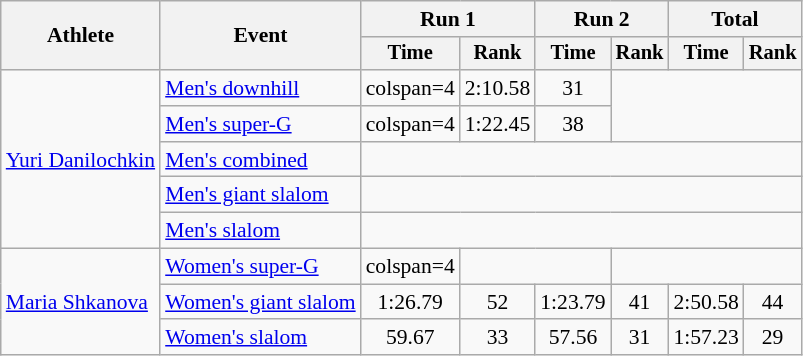<table class="wikitable" style="font-size:90%">
<tr>
<th rowspan=2>Athlete</th>
<th rowspan=2>Event</th>
<th colspan=2>Run 1</th>
<th colspan=2>Run 2</th>
<th colspan=2>Total</th>
</tr>
<tr style="font-size:95%">
<th>Time</th>
<th>Rank</th>
<th>Time</th>
<th>Rank</th>
<th>Time</th>
<th>Rank</th>
</tr>
<tr align=center>
<td align=left rowspan=5><a href='#'>Yuri Danilochkin</a></td>
<td align=left><a href='#'>Men's downhill</a></td>
<td>colspan=4 </td>
<td>2:10.58</td>
<td>31</td>
</tr>
<tr align=center>
<td align=left><a href='#'>Men's super-G</a></td>
<td>colspan=4 </td>
<td>1:22.45</td>
<td>38</td>
</tr>
<tr align=center>
<td align=left><a href='#'>Men's combined</a></td>
<td colspan=6></td>
</tr>
<tr align=center>
<td align=left><a href='#'>Men's giant slalom</a></td>
<td colspan=6></td>
</tr>
<tr align=center>
<td align=left><a href='#'>Men's slalom</a></td>
<td colspan=6></td>
</tr>
<tr align=center>
<td align=left rowspan=3><a href='#'>Maria Shkanova</a></td>
<td align=left><a href='#'>Women's super-G</a></td>
<td>colspan=4 </td>
<td colspan=2></td>
</tr>
<tr align=center>
<td align=left><a href='#'>Women's giant slalom</a></td>
<td>1:26.79</td>
<td>52</td>
<td>1:23.79</td>
<td>41</td>
<td>2:50.58</td>
<td>44</td>
</tr>
<tr align=center>
<td align=left><a href='#'>Women's slalom</a></td>
<td>59.67</td>
<td>33</td>
<td>57.56</td>
<td>31</td>
<td>1:57.23</td>
<td>29</td>
</tr>
</table>
